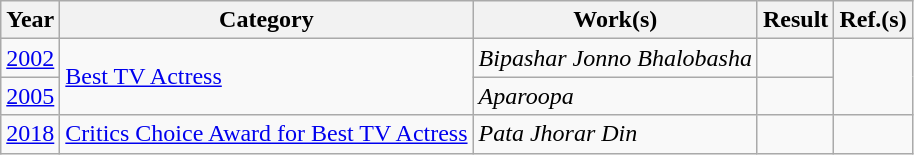<table class="wikitable sortable">
<tr style="text-align:center;">
<th>Year</th>
<th>Category</th>
<th>Work(s)</th>
<th>Result</th>
<th>Ref.(s)</th>
</tr>
<tr>
<td><a href='#'>2002</a></td>
<td rowspan="2"><a href='#'>Best TV Actress</a></td>
<td><em>Bipashar Jonno Bhalobasha</em></td>
<td></td>
</tr>
<tr>
<td><a href='#'>2005</a></td>
<td><em>Aparoopa</em></td>
<td></td>
</tr>
<tr>
<td><a href='#'>2018</a></td>
<td><a href='#'>Critics Choice Award for Best TV Actress</a></td>
<td><em>Pata Jhorar Din</em></td>
<td></td>
<td></td>
</tr>
</table>
